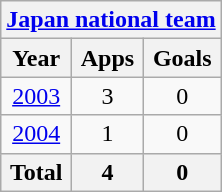<table class="wikitable" style="text-align:center">
<tr>
<th colspan=3><a href='#'>Japan national team</a></th>
</tr>
<tr>
<th>Year</th>
<th>Apps</th>
<th>Goals</th>
</tr>
<tr>
<td><a href='#'>2003</a></td>
<td>3</td>
<td>0</td>
</tr>
<tr>
<td><a href='#'>2004</a></td>
<td>1</td>
<td>0</td>
</tr>
<tr>
<th>Total</th>
<th>4</th>
<th>0</th>
</tr>
</table>
